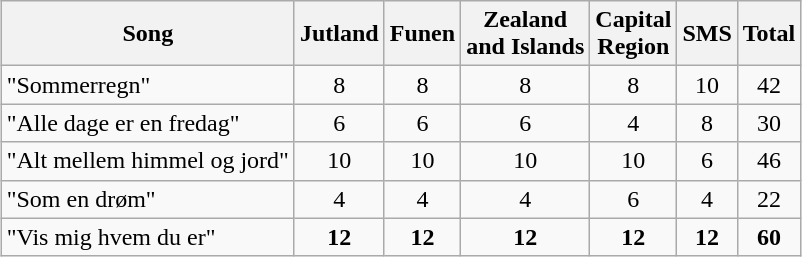<table class="wikitable" style="margin: 1em auto 1em auto; text-align:center">
<tr>
<th>Song</th>
<th>Jutland</th>
<th>Funen</th>
<th>Zealand<br>and Islands</th>
<th>Capital<br>Region</th>
<th>SMS</th>
<th>Total</th>
</tr>
<tr>
<td align="left">"Sommerregn"</td>
<td>8</td>
<td>8</td>
<td>8</td>
<td>8</td>
<td>10</td>
<td>42</td>
</tr>
<tr>
<td align="left">"Alle dage er en fredag"</td>
<td>6</td>
<td>6</td>
<td>6</td>
<td>4</td>
<td>8</td>
<td>30</td>
</tr>
<tr>
<td align="left">"Alt mellem himmel og jord"</td>
<td>10</td>
<td>10</td>
<td>10</td>
<td>10</td>
<td>6</td>
<td>46</td>
</tr>
<tr>
<td align="left">"Som en drøm"</td>
<td>4</td>
<td>4</td>
<td>4</td>
<td>6</td>
<td>4</td>
<td>22</td>
</tr>
<tr>
<td align="left">"Vis mig hvem du er"</td>
<td><strong>12</strong></td>
<td><strong>12</strong></td>
<td><strong>12</strong></td>
<td><strong>12</strong></td>
<td><strong>12</strong></td>
<td><strong>60</strong></td>
</tr>
</table>
